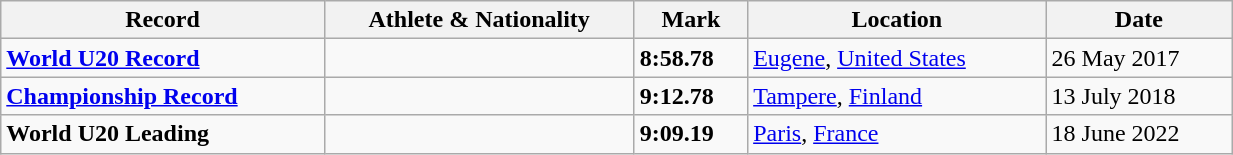<table class="wikitable" width=65%>
<tr>
<th>Record</th>
<th>Athlete & Nationality</th>
<th>Mark</th>
<th>Location</th>
<th>Date</th>
</tr>
<tr>
<td><strong><a href='#'>World U20 Record</a></strong></td>
<td></td>
<td><strong>8:58.78</strong></td>
<td><a href='#'>Eugene</a>, <a href='#'>United States</a></td>
<td>26 May 2017</td>
</tr>
<tr>
<td><strong><a href='#'>Championship Record</a></strong></td>
<td></td>
<td><strong>9:12.78</strong></td>
<td><a href='#'>Tampere</a>, <a href='#'>Finland</a></td>
<td>13 July 2018</td>
</tr>
<tr>
<td><strong>World U20 Leading</strong></td>
<td></td>
<td><strong>9:09.19</strong></td>
<td><a href='#'>Paris</a>, <a href='#'>France</a></td>
<td>18 June 2022</td>
</tr>
</table>
